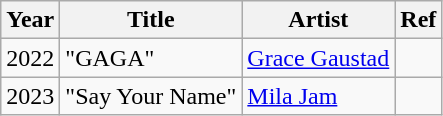<table class="wikitable">
<tr>
<th>Year</th>
<th>Title</th>
<th>Artist</th>
<th>Ref</th>
</tr>
<tr>
<td>2022</td>
<td>"GAGA"</td>
<td><a href='#'>Grace Gaustad</a></td>
<td style="text-align: center;"></td>
</tr>
<tr>
<td>2023</td>
<td>"Say Your Name"</td>
<td><a href='#'>Mila Jam</a></td>
<td style="text-align: center;"></td>
</tr>
</table>
